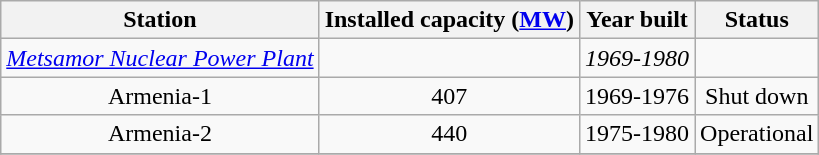<table class="wikitable sortable" style="text-align: center;">
<tr>
<th>Station</th>
<th>Installed capacity (<a href='#'>MW</a>)</th>
<th>Year built</th>
<th>Status</th>
</tr>
<tr style="vertical-align:top;">
<td><em><a href='#'>Metsamor Nuclear Power Plant</a></em></td>
<td></td>
<td><em>1969-1980</em></td>
<td></td>
</tr>
<tr>
<td>Armenia-1</td>
<td>407</td>
<td>1969-1976</td>
<td>Shut down</td>
</tr>
<tr>
<td>Armenia-2</td>
<td>440</td>
<td>1975-1980</td>
<td>Operational</td>
</tr>
<tr>
</tr>
</table>
